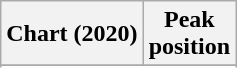<table class="wikitable sortable plainrowheaders" style="text-align:center">
<tr>
<th scope="col">Chart (2020)</th>
<th scope="col">Peak<br>position</th>
</tr>
<tr>
</tr>
<tr>
</tr>
</table>
